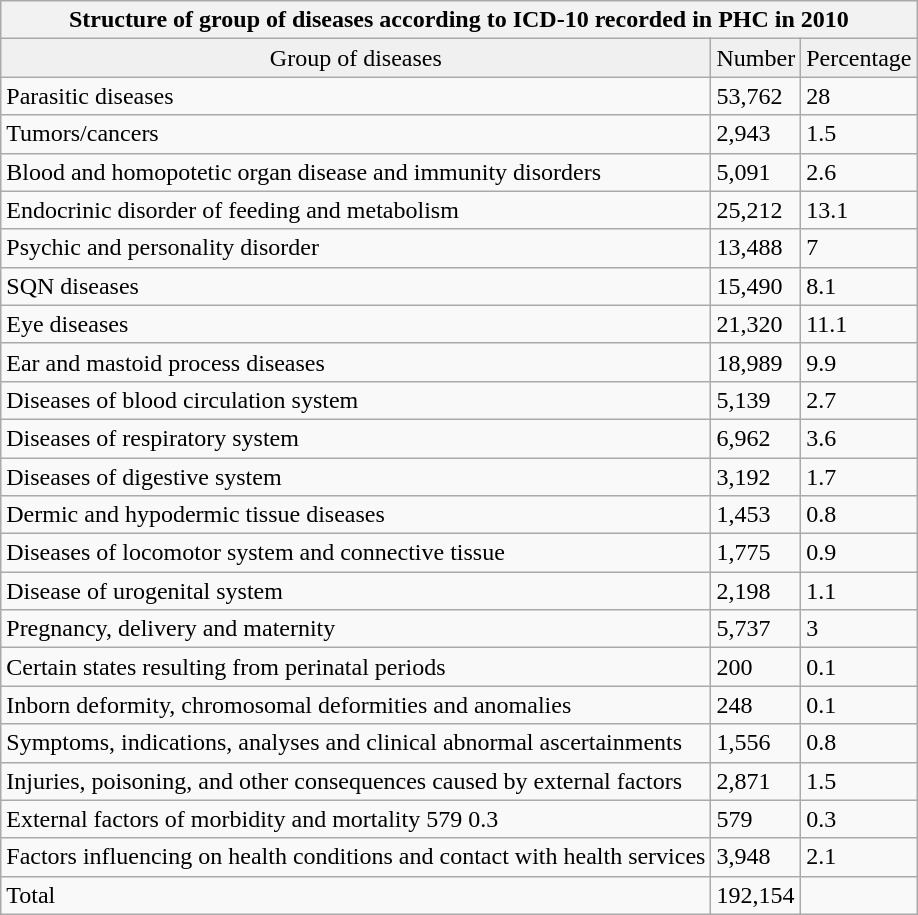<table class="wikitable collapsible collapsed">
<tr>
<th colspan=7>Structure of group of diseases according to ICD-10 recorded in PHC in 2010</th>
</tr>
<tr>
<td align="center" style="background:#f0f0f0;">Group of diseases</td>
<td align="center" style="background:#f0f0f0;">Number</td>
<td align="center" style="background:#f0f0f0;">Percentage</td>
</tr>
<tr>
<td>Parasitic diseases</td>
<td>53,762</td>
<td>28</td>
</tr>
<tr>
<td>Tumors/cancers</td>
<td>2,943</td>
<td>1.5</td>
</tr>
<tr>
<td>Blood and homopotetic organ disease and immunity disorders</td>
<td>5,091</td>
<td>2.6</td>
</tr>
<tr>
<td>Endocrinic disorder of feeding and metabolism</td>
<td>25,212</td>
<td>13.1</td>
</tr>
<tr>
<td>Psychic and personality disorder</td>
<td>13,488</td>
<td>7</td>
</tr>
<tr>
<td>SQN diseases</td>
<td>15,490</td>
<td>8.1</td>
</tr>
<tr>
<td>Eye diseases</td>
<td>21,320</td>
<td>11.1</td>
</tr>
<tr>
<td>Ear and mastoid process diseases</td>
<td>18,989</td>
<td>9.9</td>
</tr>
<tr>
<td>Diseases of blood circulation system</td>
<td>5,139</td>
<td>2.7</td>
</tr>
<tr>
<td>Diseases of respiratory system</td>
<td>6,962</td>
<td>3.6</td>
</tr>
<tr>
<td>Diseases of digestive system</td>
<td>3,192</td>
<td>1.7</td>
</tr>
<tr>
<td>Dermic and hypodermic tissue diseases</td>
<td>1,453</td>
<td>0.8</td>
</tr>
<tr>
<td>Diseases of locomotor system and connective tissue</td>
<td>1,775</td>
<td>0.9</td>
</tr>
<tr>
<td>Disease of urogenital system</td>
<td>2,198</td>
<td>1.1</td>
</tr>
<tr>
<td>Pregnancy, delivery and maternity</td>
<td>5,737</td>
<td>3</td>
</tr>
<tr>
<td>Certain states resulting from perinatal periods</td>
<td>200</td>
<td>0.1</td>
</tr>
<tr>
<td>Inborn deformity, chromosomal deformities and anomalies</td>
<td>248</td>
<td>0.1</td>
</tr>
<tr>
<td>Symptoms, indications, analyses and clinical abnormal ascertainments</td>
<td>1,556</td>
<td>0.8</td>
</tr>
<tr>
<td>Injuries, poisoning, and other consequences caused by external factors</td>
<td>2,871</td>
<td>1.5</td>
</tr>
<tr>
<td>External factors of morbidity and mortality 579 0.3</td>
<td>579</td>
<td>0.3</td>
</tr>
<tr>
<td>Factors influencing on health conditions and contact with health services</td>
<td>3,948</td>
<td>2.1</td>
</tr>
<tr>
<td>Total</td>
<td>192,154</td>
<td></td>
</tr>
</table>
